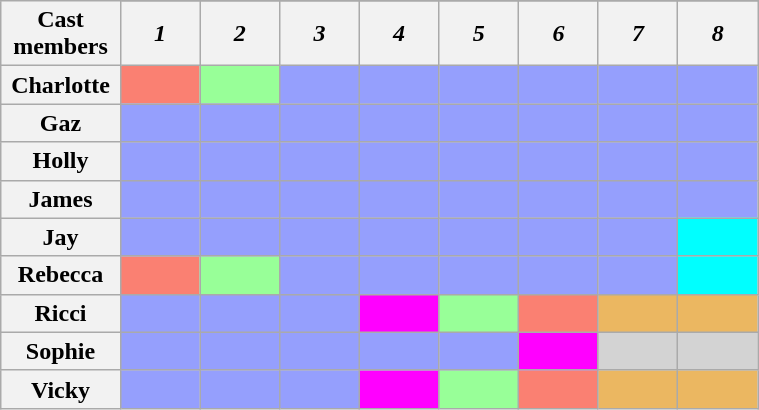<table class="wikitable" style="text-align:center; width:40%;">
<tr>
<th rowspan="2" style="width:15%;">Cast members</th>
</tr>
<tr>
<th style="text-align:center; width:10%;"><em>1</em></th>
<th style="text-align:center; width:10%;"><em>2</em></th>
<th style="text-align:center; width:10%;"><em>3</em></th>
<th style="text-align:center; width:10%;"><em>4</em></th>
<th style="text-align:center; width:10%;"><em>5</em></th>
<th style="text-align:center; width:10%;"><em>6</em></th>
<th style="text-align:center; width:10%;"><em>7</em></th>
<th style="text-align:center; width:10%;"><em>8</em></th>
</tr>
<tr>
<th>Charlotte</th>
<th style="background:salmon;"></th>
<th style="background:#98FF98;"></th>
<th style="background:#959FFD;"></th>
<th style="background:#959FFD;"></th>
<th style="background:#959FFD;"></th>
<th style="background:#959FFD;"></th>
<th style="background:#959FFD;"></th>
<th style="background:#959FFD;"></th>
</tr>
<tr>
<th>Gaz</th>
<th style="background:#959FFD;"></th>
<th style="background:#959FFD;"></th>
<th style="background:#959FFD;"></th>
<th style="background:#959FFD;"></th>
<th style="background:#959FFD;"></th>
<th style="background:#959FFD;"></th>
<th style="background:#959FFD;"></th>
<th style="background:#959FFD;"></th>
</tr>
<tr>
<th>Holly</th>
<th style="background:#959FFD;"></th>
<th style="background:#959FFD;"></th>
<th style="background:#959FFD;"></th>
<th style="background:#959FFD;"></th>
<th style="background:#959FFD;"></th>
<th style="background:#959FFD;"></th>
<th style="background:#959FFD;"></th>
<th style="background:#959FFD;"></th>
</tr>
<tr>
<th>James</th>
<th style="background:#959FFD;"></th>
<th style="background:#959FFD;"></th>
<th style="background:#959FFD;"></th>
<th style="background:#959FFD;"></th>
<th style="background:#959FFD;"></th>
<th style="background:#959FFD;"></th>
<th style="background:#959FFD;"></th>
<th style="background:#959FFD;"></th>
</tr>
<tr>
<th>Jay</th>
<th style="background:#959FFD;"></th>
<th style="background:#959FFD;"></th>
<th style="background:#959FFD;"></th>
<th style="background:#959FFD;"></th>
<th style="background:#959FFD;"></th>
<th style="background:#959FFD;"></th>
<th style="background:#959FFD;"></th>
<th style="background:#0ff;"></th>
</tr>
<tr>
<th>Rebecca</th>
<th style="background:salmon;"></th>
<th style="background:#98FF98;"></th>
<th style="background:#959FFD;"></th>
<th style="background:#959FFD;"></th>
<th style="background:#959FFD;"></th>
<th style="background:#959FFD;"></th>
<th style="background:#959FFD;"></th>
<th style="background:#0ff;"></th>
</tr>
<tr>
<th>Ricci</th>
<th style="background:#959FFD;"></th>
<th style="background:#959FFD;"></th>
<th style="background:#959FFD;"></th>
<th style="background:#f0f;"></th>
<th style="background:#98FF98;"></th>
<th style="background:salmon;"></th>
<th style="background:#EBB761;"></th>
<th style="background:#EBB761;"></th>
</tr>
<tr>
<th>Sophie</th>
<th style="background:#959FFD;"></th>
<th style="background:#959FFD;"></th>
<th style="background:#959FFD;"></th>
<th style="background:#959FFD;"></th>
<th style="background:#959FFD;"></th>
<th style="background:#f0f;"></th>
<th style="background:lightgrey;"></th>
<th style="background:lightgrey;"></th>
</tr>
<tr>
<th>Vicky</th>
<th style="background:#959FFD;"></th>
<th style="background:#959FFD;"></th>
<th style="background:#959FFD;"></th>
<th style="background:#f0f;"></th>
<th style="background:#98FF98;"></th>
<th style="background:salmon;"></th>
<th style="background:#EBB761;"></th>
<th style="background:#EBB761;"></th>
</tr>
</table>
